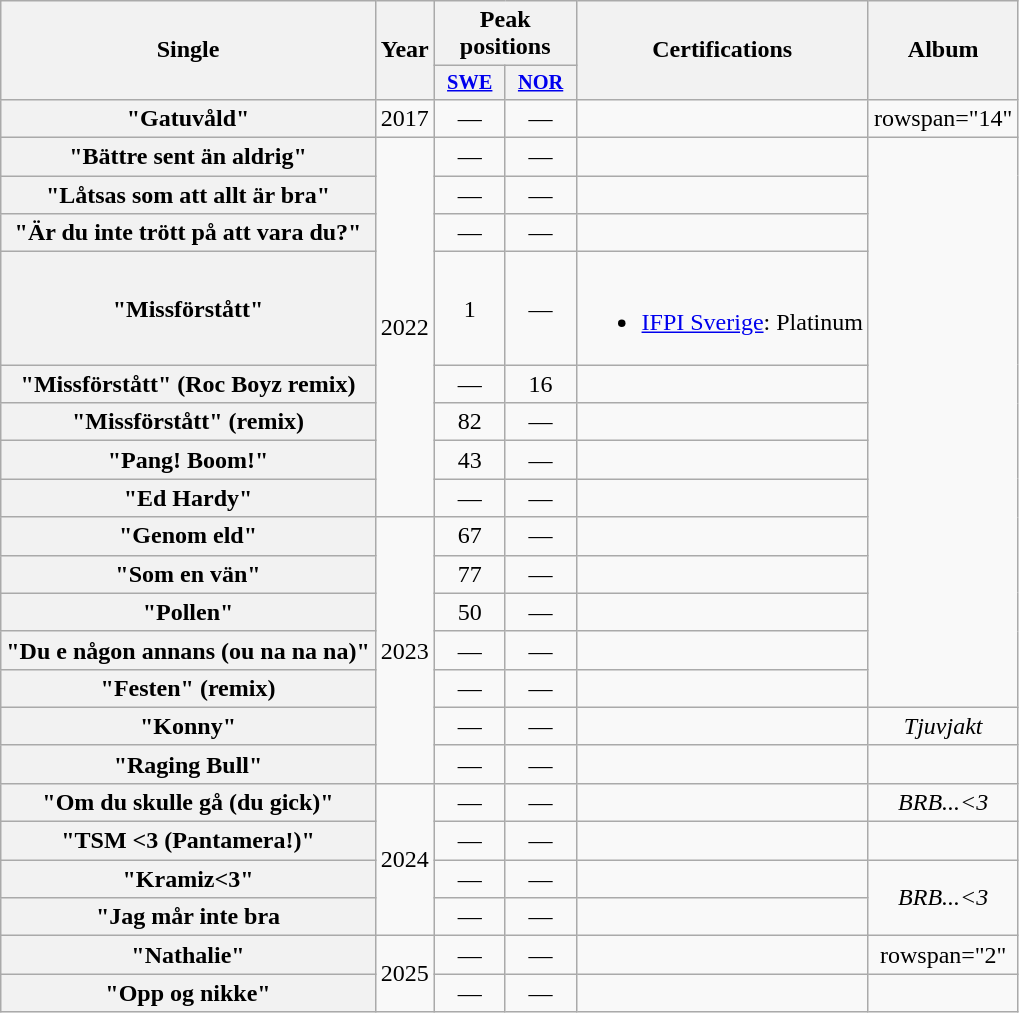<table class="wikitable plainrowheaders" style="text-align:center">
<tr>
<th scope="col" rowspan="2">Single</th>
<th scope="col" rowspan="2">Year</th>
<th scope="col" colspan="2">Peak positions</th>
<th scope="col" rowspan="2">Certifications</th>
<th scope="col" rowspan="2">Album</th>
</tr>
<tr>
<th scope="col" style="width:3em;font-size:85%;"><a href='#'>SWE</a><br></th>
<th scope="col" style="width:3em;font-size:85%;"><a href='#'>NOR</a><br></th>
</tr>
<tr>
<th scope="row">"Gatuvåld"</th>
<td>2017</td>
<td>—</td>
<td>—</td>
<td></td>
<td>rowspan="14"</td>
</tr>
<tr>
<th scope="row">"Bättre sent än aldrig"</th>
<td rowspan="8">2022</td>
<td>—</td>
<td>—</td>
<td></td>
</tr>
<tr>
<th scope="row">"Låtsas som att allt är bra"</th>
<td>—</td>
<td>—</td>
<td></td>
</tr>
<tr>
<th scope="row">"Är du inte trött på att vara du?"</th>
<td>—</td>
<td>—</td>
<td></td>
</tr>
<tr>
<th scope="row">"Missförstått"</th>
<td>1</td>
<td>—</td>
<td><br><ul><li><a href='#'>IFPI Sverige</a>: Platinum</li></ul></td>
</tr>
<tr>
<th scope="row">"Missförstått" (Roc Boyz remix)<br></th>
<td>—</td>
<td>16</td>
<td></td>
</tr>
<tr>
<th scope="row">"Missförstått" (remix)<br></th>
<td>82</td>
<td>—</td>
<td></td>
</tr>
<tr>
<th scope="row">"Pang! Boom!"</th>
<td>43</td>
<td>—</td>
<td></td>
</tr>
<tr>
<th scope="row">"Ed Hardy"</th>
<td>—</td>
<td>—</td>
<td></td>
</tr>
<tr>
<th scope="row">"Genom eld"</th>
<td rowspan="7">2023</td>
<td>67</td>
<td>—</td>
<td></td>
</tr>
<tr>
<th scope="row">"Som en vän"<br></th>
<td>77</td>
<td>—</td>
<td></td>
</tr>
<tr>
<th scope="row">"Pollen"<br></th>
<td>50</td>
<td>—</td>
<td></td>
</tr>
<tr>
<th scope="row">"Du e någon annans (ou na na na)"</th>
<td>—</td>
<td>—</td>
<td></td>
</tr>
<tr>
<th scope="row">"Festen" (remix)<br></th>
<td>—</td>
<td>—</td>
<td></td>
</tr>
<tr>
<th scope="row">"Konny"<br></th>
<td>—</td>
<td>—</td>
<td></td>
<td><em>Tjuvjakt</em></td>
</tr>
<tr>
<th scope="row">"Raging Bull"<br></th>
<td>—</td>
<td>—</td>
<td></td>
<td></td>
</tr>
<tr>
<th scope="row">"Om du skulle gå (du gick)"</th>
<td rowspan="4">2024</td>
<td>—</td>
<td>—</td>
<td></td>
<td><em>BRB...<3</em></td>
</tr>
<tr>
<th scope="row">"TSM <3 (Pantamera!)"</th>
<td>—</td>
<td>—</td>
<td></td>
<td></td>
</tr>
<tr>
<th scope="row">"Kramiz<3"<br></th>
<td>—</td>
<td>—</td>
<td></td>
<td rowspan="2"><em>BRB...<3</em></td>
</tr>
<tr>
<th scope="row">"Jag mår inte bra </3"</th>
<td>—</td>
<td>—</td>
<td></td>
</tr>
<tr>
<th scope="row">"Nathalie"</th>
<td rowspan="2">2025</td>
<td>—</td>
<td>—</td>
<td></td>
<td>rowspan="2"</td>
</tr>
<tr>
<th scope="row">"Opp og nikke"<br></th>
<td>—</td>
<td>—</td>
<td></td>
</tr>
</table>
